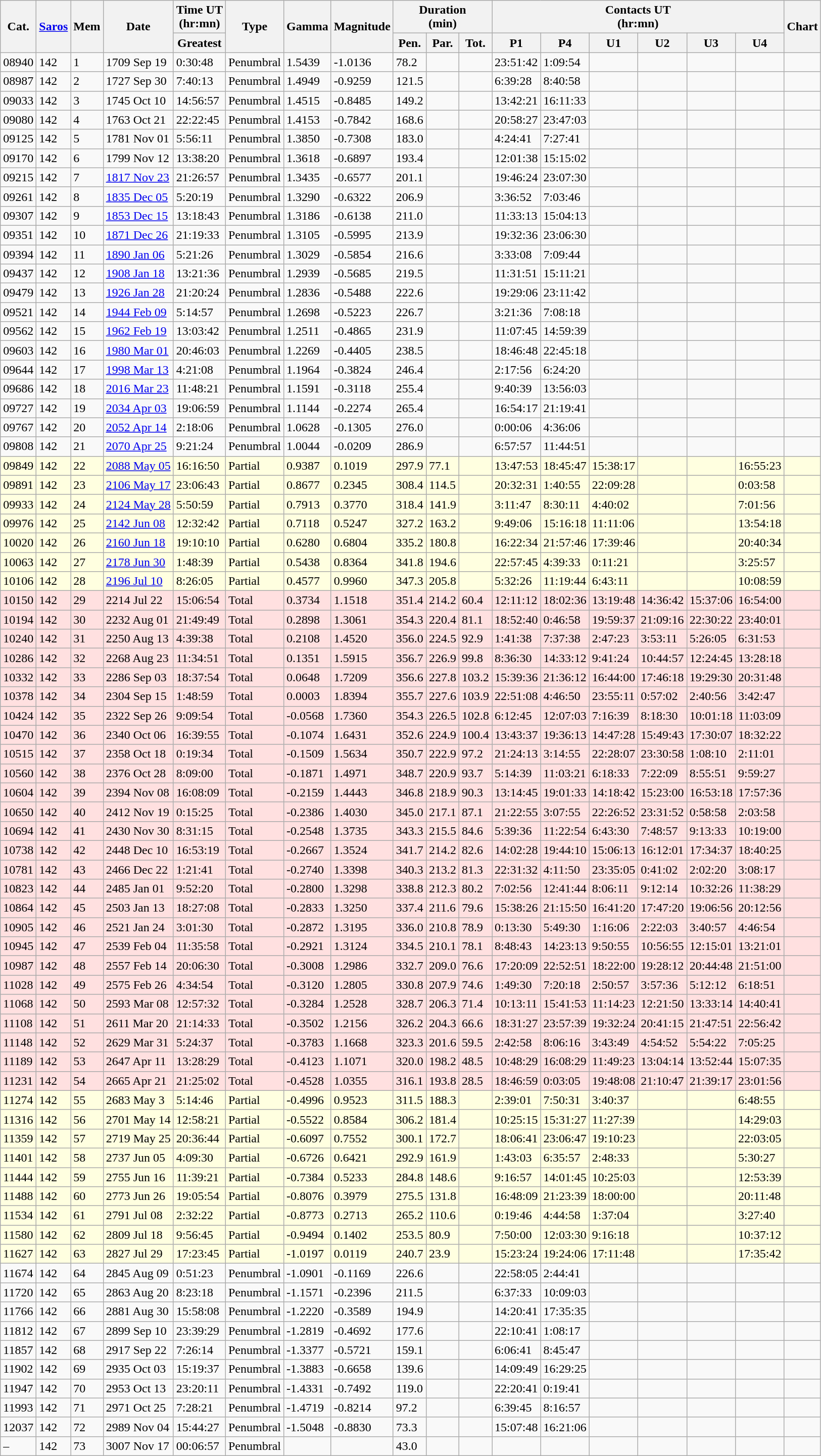<table class=wikitable>
<tr>
<th rowspan=2>Cat.</th>
<th rowspan=2><a href='#'>Saros</a></th>
<th rowspan=2>Mem</th>
<th rowspan=2>Date</th>
<th>Time UT<br>(hr:mn)</th>
<th rowspan=2>Type</th>
<th rowspan=2>Gamma</th>
<th rowspan=2>Magnitude</th>
<th colspan=3>Duration<br>(min)</th>
<th colspan=6>Contacts UT<br>(hr:mn)</th>
<th rowspan=2>Chart</th>
</tr>
<tr>
<th>Greatest</th>
<th>Pen.</th>
<th>Par.</th>
<th>Tot.</th>
<th>P1</th>
<th>P4</th>
<th>U1</th>
<th>U2</th>
<th>U3</th>
<th>U4</th>
</tr>
<tr>
<td>08940</td>
<td>142</td>
<td>1</td>
<td>1709 Sep 19</td>
<td>0:30:48</td>
<td>Penumbral</td>
<td>1.5439</td>
<td>-1.0136</td>
<td>78.2</td>
<td></td>
<td></td>
<td>23:51:42</td>
<td>1:09:54</td>
<td></td>
<td></td>
<td></td>
<td></td>
<td></td>
</tr>
<tr>
<td>08987</td>
<td>142</td>
<td>2</td>
<td>1727 Sep 30</td>
<td>7:40:13</td>
<td>Penumbral</td>
<td>1.4949</td>
<td>-0.9259</td>
<td>121.5</td>
<td></td>
<td></td>
<td>6:39:28</td>
<td>8:40:58</td>
<td></td>
<td></td>
<td></td>
<td></td>
<td></td>
</tr>
<tr>
<td>09033</td>
<td>142</td>
<td>3</td>
<td>1745 Oct 10</td>
<td>14:56:57</td>
<td>Penumbral</td>
<td>1.4515</td>
<td>-0.8485</td>
<td>149.2</td>
<td></td>
<td></td>
<td>13:42:21</td>
<td>16:11:33</td>
<td></td>
<td></td>
<td></td>
<td></td>
<td></td>
</tr>
<tr>
<td>09080</td>
<td>142</td>
<td>4</td>
<td>1763 Oct 21</td>
<td>22:22:45</td>
<td>Penumbral</td>
<td>1.4153</td>
<td>-0.7842</td>
<td>168.6</td>
<td></td>
<td></td>
<td>20:58:27</td>
<td>23:47:03</td>
<td></td>
<td></td>
<td></td>
<td></td>
<td></td>
</tr>
<tr>
<td>09125</td>
<td>142</td>
<td>5</td>
<td>1781 Nov 01</td>
<td>5:56:11</td>
<td>Penumbral</td>
<td>1.3850</td>
<td>-0.7308</td>
<td>183.0</td>
<td></td>
<td></td>
<td>4:24:41</td>
<td>7:27:41</td>
<td></td>
<td></td>
<td></td>
<td></td>
<td></td>
</tr>
<tr>
<td>09170</td>
<td>142</td>
<td>6</td>
<td>1799 Nov 12</td>
<td>13:38:20</td>
<td>Penumbral</td>
<td>1.3618</td>
<td>-0.6897</td>
<td>193.4</td>
<td></td>
<td></td>
<td>12:01:38</td>
<td>15:15:02</td>
<td></td>
<td></td>
<td></td>
<td></td>
<td></td>
</tr>
<tr>
<td>09215</td>
<td>142</td>
<td>7</td>
<td><a href='#'>1817 Nov 23</a></td>
<td>21:26:57</td>
<td>Penumbral</td>
<td>1.3435</td>
<td>-0.6577</td>
<td>201.1</td>
<td></td>
<td></td>
<td>19:46:24</td>
<td>23:07:30</td>
<td></td>
<td></td>
<td></td>
<td></td>
<td></td>
</tr>
<tr>
<td>09261</td>
<td>142</td>
<td>8</td>
<td><a href='#'>1835 Dec 05</a></td>
<td>5:20:19</td>
<td>Penumbral</td>
<td>1.3290</td>
<td>-0.6322</td>
<td>206.9</td>
<td></td>
<td></td>
<td>3:36:52</td>
<td>7:03:46</td>
<td></td>
<td></td>
<td></td>
<td></td>
<td></td>
</tr>
<tr>
<td>09307</td>
<td>142</td>
<td>9</td>
<td><a href='#'>1853 Dec 15</a></td>
<td>13:18:43</td>
<td>Penumbral</td>
<td>1.3186</td>
<td>-0.6138</td>
<td>211.0</td>
<td></td>
<td></td>
<td>11:33:13</td>
<td>15:04:13</td>
<td></td>
<td></td>
<td></td>
<td></td>
<td></td>
</tr>
<tr>
<td>09351</td>
<td>142</td>
<td>10</td>
<td><a href='#'>1871 Dec 26</a></td>
<td>21:19:33</td>
<td>Penumbral</td>
<td>1.3105</td>
<td>-0.5995</td>
<td>213.9</td>
<td></td>
<td></td>
<td>19:32:36</td>
<td>23:06:30</td>
<td></td>
<td></td>
<td></td>
<td></td>
<td></td>
</tr>
<tr>
<td>09394</td>
<td>142</td>
<td>11</td>
<td><a href='#'>1890 Jan 06</a></td>
<td>5:21:26</td>
<td>Penumbral</td>
<td>1.3029</td>
<td>-0.5854</td>
<td>216.6</td>
<td></td>
<td></td>
<td>3:33:08</td>
<td>7:09:44</td>
<td></td>
<td></td>
<td></td>
<td></td>
<td></td>
</tr>
<tr>
<td>09437</td>
<td>142</td>
<td>12</td>
<td><a href='#'>1908 Jan 18</a></td>
<td>13:21:36</td>
<td>Penumbral</td>
<td>1.2939</td>
<td>-0.5685</td>
<td>219.5</td>
<td></td>
<td></td>
<td>11:31:51</td>
<td>15:11:21</td>
<td></td>
<td></td>
<td></td>
<td></td>
<td></td>
</tr>
<tr>
<td>09479</td>
<td>142</td>
<td>13</td>
<td><a href='#'>1926 Jan 28</a></td>
<td>21:20:24</td>
<td>Penumbral</td>
<td>1.2836</td>
<td>-0.5488</td>
<td>222.6</td>
<td></td>
<td></td>
<td>19:29:06</td>
<td>23:11:42</td>
<td></td>
<td></td>
<td></td>
<td></td>
<td></td>
</tr>
<tr>
<td>09521</td>
<td>142</td>
<td>14</td>
<td><a href='#'>1944 Feb 09</a></td>
<td>5:14:57</td>
<td>Penumbral</td>
<td>1.2698</td>
<td>-0.5223</td>
<td>226.7</td>
<td></td>
<td></td>
<td>3:21:36</td>
<td>7:08:18</td>
<td></td>
<td></td>
<td></td>
<td></td>
<td></td>
</tr>
<tr>
<td>09562</td>
<td>142</td>
<td>15</td>
<td><a href='#'>1962 Feb 19</a></td>
<td>13:03:42</td>
<td>Penumbral</td>
<td>1.2511</td>
<td>-0.4865</td>
<td>231.9</td>
<td></td>
<td></td>
<td>11:07:45</td>
<td>14:59:39</td>
<td></td>
<td></td>
<td></td>
<td></td>
<td></td>
</tr>
<tr>
<td>09603</td>
<td>142</td>
<td>16</td>
<td><a href='#'>1980 Mar 01</a></td>
<td>20:46:03</td>
<td>Penumbral</td>
<td>1.2269</td>
<td>-0.4405</td>
<td>238.5</td>
<td></td>
<td></td>
<td>18:46:48</td>
<td>22:45:18</td>
<td></td>
<td></td>
<td></td>
<td></td>
<td></td>
</tr>
<tr>
<td>09644</td>
<td>142</td>
<td>17</td>
<td><a href='#'>1998 Mar 13</a></td>
<td>4:21:08</td>
<td>Penumbral</td>
<td>1.1964</td>
<td>-0.3824</td>
<td>246.4</td>
<td></td>
<td></td>
<td>2:17:56</td>
<td>6:24:20</td>
<td></td>
<td></td>
<td></td>
<td></td>
<td></td>
</tr>
<tr>
<td>09686</td>
<td>142</td>
<td>18</td>
<td><a href='#'>2016 Mar 23</a></td>
<td>11:48:21</td>
<td>Penumbral</td>
<td>1.1591</td>
<td>-0.3118</td>
<td>255.4</td>
<td></td>
<td></td>
<td>9:40:39</td>
<td>13:56:03</td>
<td></td>
<td></td>
<td></td>
<td></td>
<td></td>
</tr>
<tr>
<td>09727</td>
<td>142</td>
<td>19</td>
<td><a href='#'>2034 Apr 03</a></td>
<td>19:06:59</td>
<td>Penumbral</td>
<td>1.1144</td>
<td>-0.2274</td>
<td>265.4</td>
<td></td>
<td></td>
<td>16:54:17</td>
<td>21:19:41</td>
<td></td>
<td></td>
<td></td>
<td></td>
<td></td>
</tr>
<tr>
<td>09767</td>
<td>142</td>
<td>20</td>
<td><a href='#'>2052 Apr 14</a></td>
<td>2:18:06</td>
<td>Penumbral</td>
<td>1.0628</td>
<td>-0.1305</td>
<td>276.0</td>
<td></td>
<td></td>
<td>0:00:06</td>
<td>4:36:06</td>
<td></td>
<td></td>
<td></td>
<td></td>
<td></td>
</tr>
<tr>
<td>09808</td>
<td>142</td>
<td>21</td>
<td><a href='#'>2070 Apr 25</a></td>
<td>9:21:24</td>
<td>Penumbral</td>
<td>1.0044</td>
<td>-0.0209</td>
<td>286.9</td>
<td></td>
<td></td>
<td>6:57:57</td>
<td>11:44:51</td>
<td></td>
<td></td>
<td></td>
<td></td>
<td></td>
</tr>
<tr bgcolor=#ffffe0>
<td>09849</td>
<td>142</td>
<td>22</td>
<td><a href='#'>2088 May 05</a></td>
<td>16:16:50</td>
<td>Partial</td>
<td>0.9387</td>
<td>0.1019</td>
<td>297.9</td>
<td>77.1</td>
<td></td>
<td>13:47:53</td>
<td>18:45:47</td>
<td>15:38:17</td>
<td></td>
<td></td>
<td>16:55:23</td>
<td></td>
</tr>
<tr bgcolor=#ffffe0>
<td>09891</td>
<td>142</td>
<td>23</td>
<td><a href='#'>2106 May 17</a></td>
<td>23:06:43</td>
<td>Partial</td>
<td>0.8677</td>
<td>0.2345</td>
<td>308.4</td>
<td>114.5</td>
<td></td>
<td>20:32:31</td>
<td>1:40:55</td>
<td>22:09:28</td>
<td></td>
<td></td>
<td>0:03:58</td>
<td></td>
</tr>
<tr bgcolor=#ffffe0>
<td>09933</td>
<td>142</td>
<td>24</td>
<td><a href='#'>2124 May 28</a></td>
<td>5:50:59</td>
<td>Partial</td>
<td>0.7913</td>
<td>0.3770</td>
<td>318.4</td>
<td>141.9</td>
<td></td>
<td>3:11:47</td>
<td>8:30:11</td>
<td>4:40:02</td>
<td></td>
<td></td>
<td>7:01:56</td>
<td></td>
</tr>
<tr bgcolor=#ffffe0>
<td>09976</td>
<td>142</td>
<td>25</td>
<td><a href='#'>2142 Jun 08</a></td>
<td>12:32:42</td>
<td>Partial</td>
<td>0.7118</td>
<td>0.5247</td>
<td>327.2</td>
<td>163.2</td>
<td></td>
<td>9:49:06</td>
<td>15:16:18</td>
<td>11:11:06</td>
<td></td>
<td></td>
<td>13:54:18</td>
<td></td>
</tr>
<tr bgcolor=#ffffe0>
<td>10020</td>
<td>142</td>
<td>26</td>
<td><a href='#'>2160 Jun 18</a></td>
<td>19:10:10</td>
<td>Partial</td>
<td>0.6280</td>
<td>0.6804</td>
<td>335.2</td>
<td>180.8</td>
<td></td>
<td>16:22:34</td>
<td>21:57:46</td>
<td>17:39:46</td>
<td></td>
<td></td>
<td>20:40:34</td>
<td></td>
</tr>
<tr bgcolor=#ffffe0>
<td>10063</td>
<td>142</td>
<td>27</td>
<td><a href='#'>2178 Jun 30</a></td>
<td>1:48:39</td>
<td>Partial</td>
<td>0.5438</td>
<td>0.8364</td>
<td>341.8</td>
<td>194.6</td>
<td></td>
<td>22:57:45</td>
<td>4:39:33</td>
<td>0:11:21</td>
<td></td>
<td></td>
<td>3:25:57</td>
<td></td>
</tr>
<tr bgcolor=#ffffe0>
<td>10106</td>
<td>142</td>
<td>28</td>
<td><a href='#'>2196 Jul 10</a></td>
<td>8:26:05</td>
<td>Partial</td>
<td>0.4577</td>
<td>0.9960</td>
<td>347.3</td>
<td>205.8</td>
<td></td>
<td>5:32:26</td>
<td>11:19:44</td>
<td>6:43:11</td>
<td></td>
<td></td>
<td>10:08:59</td>
<td></td>
</tr>
<tr bgcolor=#ffe0e0>
<td>10150</td>
<td>142</td>
<td>29</td>
<td>2214 Jul 22</td>
<td>15:06:54</td>
<td>Total</td>
<td>0.3734</td>
<td>1.1518</td>
<td>351.4</td>
<td>214.2</td>
<td>60.4</td>
<td>12:11:12</td>
<td>18:02:36</td>
<td>13:19:48</td>
<td>14:36:42</td>
<td>15:37:06</td>
<td>16:54:00</td>
<td></td>
</tr>
<tr bgcolor=#ffe0e0>
<td>10194</td>
<td>142</td>
<td>30</td>
<td>2232 Aug 01</td>
<td>21:49:49</td>
<td>Total</td>
<td>0.2898</td>
<td>1.3061</td>
<td>354.3</td>
<td>220.4</td>
<td>81.1</td>
<td>18:52:40</td>
<td>0:46:58</td>
<td>19:59:37</td>
<td>21:09:16</td>
<td>22:30:22</td>
<td>23:40:01</td>
<td></td>
</tr>
<tr bgcolor=#ffe0e0>
<td>10240</td>
<td>142</td>
<td>31</td>
<td>2250 Aug 13</td>
<td>4:39:38</td>
<td>Total</td>
<td>0.2108</td>
<td>1.4520</td>
<td>356.0</td>
<td>224.5</td>
<td>92.9</td>
<td>1:41:38</td>
<td>7:37:38</td>
<td>2:47:23</td>
<td>3:53:11</td>
<td>5:26:05</td>
<td>6:31:53</td>
<td></td>
</tr>
<tr bgcolor=#ffe0e0>
<td>10286</td>
<td>142</td>
<td>32</td>
<td>2268 Aug 23</td>
<td>11:34:51</td>
<td>Total</td>
<td>0.1351</td>
<td>1.5915</td>
<td>356.7</td>
<td>226.9</td>
<td>99.8</td>
<td>8:36:30</td>
<td>14:33:12</td>
<td>9:41:24</td>
<td>10:44:57</td>
<td>12:24:45</td>
<td>13:28:18</td>
<td></td>
</tr>
<tr bgcolor=#ffe0e0>
<td>10332</td>
<td>142</td>
<td>33</td>
<td>2286 Sep 03</td>
<td>18:37:54</td>
<td>Total</td>
<td>0.0648</td>
<td>1.7209</td>
<td>356.6</td>
<td>227.8</td>
<td>103.2</td>
<td>15:39:36</td>
<td>21:36:12</td>
<td>16:44:00</td>
<td>17:46:18</td>
<td>19:29:30</td>
<td>20:31:48</td>
<td></td>
</tr>
<tr bgcolor=#ffe0e0>
<td>10378</td>
<td>142</td>
<td>34</td>
<td>2304 Sep 15</td>
<td>1:48:59</td>
<td>Total</td>
<td>0.0003</td>
<td>1.8394</td>
<td>355.7</td>
<td>227.6</td>
<td>103.9</td>
<td>22:51:08</td>
<td>4:46:50</td>
<td>23:55:11</td>
<td>0:57:02</td>
<td>2:40:56</td>
<td>3:42:47</td>
<td></td>
</tr>
<tr bgcolor=#ffe0e0>
<td>10424</td>
<td>142</td>
<td>35</td>
<td>2322 Sep 26</td>
<td>9:09:54</td>
<td>Total</td>
<td>-0.0568</td>
<td>1.7360</td>
<td>354.3</td>
<td>226.5</td>
<td>102.8</td>
<td>6:12:45</td>
<td>12:07:03</td>
<td>7:16:39</td>
<td>8:18:30</td>
<td>10:01:18</td>
<td>11:03:09</td>
<td></td>
</tr>
<tr bgcolor=#ffe0e0>
<td>10470</td>
<td>142</td>
<td>36</td>
<td>2340 Oct 06</td>
<td>16:39:55</td>
<td>Total</td>
<td>-0.1074</td>
<td>1.6431</td>
<td>352.6</td>
<td>224.9</td>
<td>100.4</td>
<td>13:43:37</td>
<td>19:36:13</td>
<td>14:47:28</td>
<td>15:49:43</td>
<td>17:30:07</td>
<td>18:32:22</td>
<td></td>
</tr>
<tr bgcolor=#ffe0e0>
<td>10515</td>
<td>142</td>
<td>37</td>
<td>2358 Oct 18</td>
<td>0:19:34</td>
<td>Total</td>
<td>-0.1509</td>
<td>1.5634</td>
<td>350.7</td>
<td>222.9</td>
<td>97.2</td>
<td>21:24:13</td>
<td>3:14:55</td>
<td>22:28:07</td>
<td>23:30:58</td>
<td>1:08:10</td>
<td>2:11:01</td>
<td></td>
</tr>
<tr bgcolor=#ffe0e0>
<td>10560</td>
<td>142</td>
<td>38</td>
<td>2376 Oct 28</td>
<td>8:09:00</td>
<td>Total</td>
<td>-0.1871</td>
<td>1.4971</td>
<td>348.7</td>
<td>220.9</td>
<td>93.7</td>
<td>5:14:39</td>
<td>11:03:21</td>
<td>6:18:33</td>
<td>7:22:09</td>
<td>8:55:51</td>
<td>9:59:27</td>
<td></td>
</tr>
<tr bgcolor=#ffe0e0>
<td>10604</td>
<td>142</td>
<td>39</td>
<td>2394 Nov 08</td>
<td>16:08:09</td>
<td>Total</td>
<td>-0.2159</td>
<td>1.4443</td>
<td>346.8</td>
<td>218.9</td>
<td>90.3</td>
<td>13:14:45</td>
<td>19:01:33</td>
<td>14:18:42</td>
<td>15:23:00</td>
<td>16:53:18</td>
<td>17:57:36</td>
<td></td>
</tr>
<tr bgcolor=#ffe0e0>
<td>10650</td>
<td>142</td>
<td>40</td>
<td>2412 Nov 19</td>
<td>0:15:25</td>
<td>Total</td>
<td>-0.2386</td>
<td>1.4030</td>
<td>345.0</td>
<td>217.1</td>
<td>87.1</td>
<td>21:22:55</td>
<td>3:07:55</td>
<td>22:26:52</td>
<td>23:31:52</td>
<td>0:58:58</td>
<td>2:03:58</td>
<td></td>
</tr>
<tr bgcolor=#ffe0e0>
<td>10694</td>
<td>142</td>
<td>41</td>
<td>2430 Nov 30</td>
<td>8:31:15</td>
<td>Total</td>
<td>-0.2548</td>
<td>1.3735</td>
<td>343.3</td>
<td>215.5</td>
<td>84.6</td>
<td>5:39:36</td>
<td>11:22:54</td>
<td>6:43:30</td>
<td>7:48:57</td>
<td>9:13:33</td>
<td>10:19:00</td>
<td></td>
</tr>
<tr bgcolor=#ffe0e0>
<td>10738</td>
<td>142</td>
<td>42</td>
<td>2448 Dec 10</td>
<td>16:53:19</td>
<td>Total</td>
<td>-0.2667</td>
<td>1.3524</td>
<td>341.7</td>
<td>214.2</td>
<td>82.6</td>
<td>14:02:28</td>
<td>19:44:10</td>
<td>15:06:13</td>
<td>16:12:01</td>
<td>17:34:37</td>
<td>18:40:25</td>
<td></td>
</tr>
<tr bgcolor=#ffe0e0>
<td>10781</td>
<td>142</td>
<td>43</td>
<td>2466 Dec 22</td>
<td>1:21:41</td>
<td>Total</td>
<td>-0.2740</td>
<td>1.3398</td>
<td>340.3</td>
<td>213.2</td>
<td>81.3</td>
<td>22:31:32</td>
<td>4:11:50</td>
<td>23:35:05</td>
<td>0:41:02</td>
<td>2:02:20</td>
<td>3:08:17</td>
<td></td>
</tr>
<tr bgcolor=#ffe0e0>
<td>10823</td>
<td>142</td>
<td>44</td>
<td>2485 Jan 01</td>
<td>9:52:20</td>
<td>Total</td>
<td>-0.2800</td>
<td>1.3298</td>
<td>338.8</td>
<td>212.3</td>
<td>80.2</td>
<td>7:02:56</td>
<td>12:41:44</td>
<td>8:06:11</td>
<td>9:12:14</td>
<td>10:32:26</td>
<td>11:38:29</td>
<td></td>
</tr>
<tr bgcolor=#ffe0e0>
<td>10864</td>
<td>142</td>
<td>45</td>
<td>2503 Jan 13</td>
<td>18:27:08</td>
<td>Total</td>
<td>-0.2833</td>
<td>1.3250</td>
<td>337.4</td>
<td>211.6</td>
<td>79.6</td>
<td>15:38:26</td>
<td>21:15:50</td>
<td>16:41:20</td>
<td>17:47:20</td>
<td>19:06:56</td>
<td>20:12:56</td>
<td></td>
</tr>
<tr bgcolor=#ffe0e0>
<td>10905</td>
<td>142</td>
<td>46</td>
<td>2521 Jan 24</td>
<td>3:01:30</td>
<td>Total</td>
<td>-0.2872</td>
<td>1.3195</td>
<td>336.0</td>
<td>210.8</td>
<td>78.9</td>
<td>0:13:30</td>
<td>5:49:30</td>
<td>1:16:06</td>
<td>2:22:03</td>
<td>3:40:57</td>
<td>4:46:54</td>
<td></td>
</tr>
<tr bgcolor=#ffe0e0>
<td>10945</td>
<td>142</td>
<td>47</td>
<td>2539 Feb 04</td>
<td>11:35:58</td>
<td>Total</td>
<td>-0.2921</td>
<td>1.3124</td>
<td>334.5</td>
<td>210.1</td>
<td>78.1</td>
<td>8:48:43</td>
<td>14:23:13</td>
<td>9:50:55</td>
<td>10:56:55</td>
<td>12:15:01</td>
<td>13:21:01</td>
<td></td>
</tr>
<tr bgcolor=#ffe0e0>
<td>10987</td>
<td>142</td>
<td>48</td>
<td>2557 Feb 14</td>
<td>20:06:30</td>
<td>Total</td>
<td>-0.3008</td>
<td>1.2986</td>
<td>332.7</td>
<td>209.0</td>
<td>76.6</td>
<td>17:20:09</td>
<td>22:52:51</td>
<td>18:22:00</td>
<td>19:28:12</td>
<td>20:44:48</td>
<td>21:51:00</td>
<td></td>
</tr>
<tr bgcolor=#ffe0e0>
<td>11028</td>
<td>142</td>
<td>49</td>
<td>2575 Feb 26</td>
<td>4:34:54</td>
<td>Total</td>
<td>-0.3120</td>
<td>1.2805</td>
<td>330.8</td>
<td>207.9</td>
<td>74.6</td>
<td>1:49:30</td>
<td>7:20:18</td>
<td>2:50:57</td>
<td>3:57:36</td>
<td>5:12:12</td>
<td>6:18:51</td>
<td></td>
</tr>
<tr bgcolor=#ffe0e0>
<td>11068</td>
<td>142</td>
<td>50</td>
<td>2593 Mar 08</td>
<td>12:57:32</td>
<td>Total</td>
<td>-0.3284</td>
<td>1.2528</td>
<td>328.7</td>
<td>206.3</td>
<td>71.4</td>
<td>10:13:11</td>
<td>15:41:53</td>
<td>11:14:23</td>
<td>12:21:50</td>
<td>13:33:14</td>
<td>14:40:41</td>
<td></td>
</tr>
<tr bgcolor=#ffe0e0>
<td>11108</td>
<td>142</td>
<td>51</td>
<td>2611 Mar 20</td>
<td>21:14:33</td>
<td>Total</td>
<td>-0.3502</td>
<td>1.2156</td>
<td>326.2</td>
<td>204.3</td>
<td>66.6</td>
<td>18:31:27</td>
<td>23:57:39</td>
<td>19:32:24</td>
<td>20:41:15</td>
<td>21:47:51</td>
<td>22:56:42</td>
<td></td>
</tr>
<tr bgcolor=#ffe0e0>
<td>11148</td>
<td>142</td>
<td>52</td>
<td>2629 Mar 31</td>
<td>5:24:37</td>
<td>Total</td>
<td>-0.3783</td>
<td>1.1668</td>
<td>323.3</td>
<td>201.6</td>
<td>59.5</td>
<td>2:42:58</td>
<td>8:06:16</td>
<td>3:43:49</td>
<td>4:54:52</td>
<td>5:54:22</td>
<td>7:05:25</td>
<td></td>
</tr>
<tr bgcolor=#ffe0e0>
<td>11189</td>
<td>142</td>
<td>53</td>
<td>2647 Apr 11</td>
<td>13:28:29</td>
<td>Total</td>
<td>-0.4123</td>
<td>1.1071</td>
<td>320.0</td>
<td>198.2</td>
<td>48.5</td>
<td>10:48:29</td>
<td>16:08:29</td>
<td>11:49:23</td>
<td>13:04:14</td>
<td>13:52:44</td>
<td>15:07:35</td>
<td></td>
</tr>
<tr bgcolor=#ffe0e0>
<td>11231</td>
<td>142</td>
<td>54</td>
<td>2665 Apr 21</td>
<td>21:25:02</td>
<td>Total</td>
<td>-0.4528</td>
<td>1.0355</td>
<td>316.1</td>
<td>193.8</td>
<td>28.5</td>
<td>18:46:59</td>
<td>0:03:05</td>
<td>19:48:08</td>
<td>21:10:47</td>
<td>21:39:17</td>
<td>23:01:56</td>
<td></td>
</tr>
<tr bgcolor=#ffffe0>
<td>11274</td>
<td>142</td>
<td>55</td>
<td>2683 May 3</td>
<td>5:14:46</td>
<td>Partial</td>
<td>-0.4996</td>
<td>0.9523</td>
<td>311.5</td>
<td>188.3</td>
<td></td>
<td>2:39:01</td>
<td>7:50:31</td>
<td>3:40:37</td>
<td></td>
<td></td>
<td>6:48:55</td>
<td></td>
</tr>
<tr bgcolor=#ffffe0>
<td>11316</td>
<td>142</td>
<td>56</td>
<td>2701 May 14</td>
<td>12:58:21</td>
<td>Partial</td>
<td>-0.5522</td>
<td>0.8584</td>
<td>306.2</td>
<td>181.4</td>
<td></td>
<td>10:25:15</td>
<td>15:31:27</td>
<td>11:27:39</td>
<td></td>
<td></td>
<td>14:29:03</td>
<td></td>
</tr>
<tr bgcolor=#ffffe0>
<td>11359</td>
<td>142</td>
<td>57</td>
<td>2719 May 25</td>
<td>20:36:44</td>
<td>Partial</td>
<td>-0.6097</td>
<td>0.7552</td>
<td>300.1</td>
<td>172.7</td>
<td></td>
<td>18:06:41</td>
<td>23:06:47</td>
<td>19:10:23</td>
<td></td>
<td></td>
<td>22:03:05</td>
<td></td>
</tr>
<tr bgcolor=#ffffe0>
<td>11401</td>
<td>142</td>
<td>58</td>
<td>2737 Jun 05</td>
<td>4:09:30</td>
<td>Partial</td>
<td>-0.6726</td>
<td>0.6421</td>
<td>292.9</td>
<td>161.9</td>
<td></td>
<td>1:43:03</td>
<td>6:35:57</td>
<td>2:48:33</td>
<td></td>
<td></td>
<td>5:30:27</td>
<td></td>
</tr>
<tr bgcolor=#ffffe0>
<td>11444</td>
<td>142</td>
<td>59</td>
<td>2755 Jun 16</td>
<td>11:39:21</td>
<td>Partial</td>
<td>-0.7384</td>
<td>0.5233</td>
<td>284.8</td>
<td>148.6</td>
<td></td>
<td>9:16:57</td>
<td>14:01:45</td>
<td>10:25:03</td>
<td></td>
<td></td>
<td>12:53:39</td>
<td></td>
</tr>
<tr bgcolor=#ffffe0>
<td>11488</td>
<td>142</td>
<td>60</td>
<td>2773 Jun 26</td>
<td>19:05:54</td>
<td>Partial</td>
<td>-0.8076</td>
<td>0.3979</td>
<td>275.5</td>
<td>131.8</td>
<td></td>
<td>16:48:09</td>
<td>21:23:39</td>
<td>18:00:00</td>
<td></td>
<td></td>
<td>20:11:48</td>
<td></td>
</tr>
<tr bgcolor=#ffffe0>
<td>11534</td>
<td>142</td>
<td>61</td>
<td>2791 Jul 08</td>
<td>2:32:22</td>
<td>Partial</td>
<td>-0.8773</td>
<td>0.2713</td>
<td>265.2</td>
<td>110.6</td>
<td></td>
<td>0:19:46</td>
<td>4:44:58</td>
<td>1:37:04</td>
<td></td>
<td></td>
<td>3:27:40</td>
<td></td>
</tr>
<tr bgcolor=#ffffe0>
<td>11580</td>
<td>142</td>
<td>62</td>
<td>2809 Jul 18</td>
<td>9:56:45</td>
<td>Partial</td>
<td>-0.9494</td>
<td>0.1402</td>
<td>253.5</td>
<td>80.9</td>
<td></td>
<td>7:50:00</td>
<td>12:03:30</td>
<td>9:16:18</td>
<td></td>
<td></td>
<td>10:37:12</td>
<td></td>
</tr>
<tr bgcolor=#ffffe0>
<td>11627</td>
<td>142</td>
<td>63</td>
<td>2827 Jul 29</td>
<td>17:23:45</td>
<td>Partial</td>
<td>-1.0197</td>
<td>0.0119</td>
<td>240.7</td>
<td>23.9</td>
<td></td>
<td>15:23:24</td>
<td>19:24:06</td>
<td>17:11:48</td>
<td></td>
<td></td>
<td>17:35:42</td>
<td></td>
</tr>
<tr>
<td>11674</td>
<td>142</td>
<td>64</td>
<td>2845 Aug 09</td>
<td>0:51:23</td>
<td>Penumbral</td>
<td>-1.0901</td>
<td>-0.1169</td>
<td>226.6</td>
<td></td>
<td></td>
<td>22:58:05</td>
<td>2:44:41</td>
<td></td>
<td></td>
<td></td>
<td></td>
<td></td>
</tr>
<tr>
<td>11720</td>
<td>142</td>
<td>65</td>
<td>2863 Aug 20</td>
<td>8:23:18</td>
<td>Penumbral</td>
<td>-1.1571</td>
<td>-0.2396</td>
<td>211.5</td>
<td></td>
<td></td>
<td>6:37:33</td>
<td>10:09:03</td>
<td></td>
<td></td>
<td></td>
<td></td>
<td></td>
</tr>
<tr>
<td>11766</td>
<td>142</td>
<td>66</td>
<td>2881 Aug 30</td>
<td>15:58:08</td>
<td>Penumbral</td>
<td>-1.2220</td>
<td>-0.3589</td>
<td>194.9</td>
<td></td>
<td></td>
<td>14:20:41</td>
<td>17:35:35</td>
<td></td>
<td></td>
<td></td>
<td></td>
<td></td>
</tr>
<tr>
<td>11812</td>
<td>142</td>
<td>67</td>
<td>2899 Sep 10</td>
<td>23:39:29</td>
<td>Penumbral</td>
<td>-1.2819</td>
<td>-0.4692</td>
<td>177.6</td>
<td></td>
<td></td>
<td>22:10:41</td>
<td>1:08:17</td>
<td></td>
<td></td>
<td></td>
<td></td>
<td></td>
</tr>
<tr>
<td>11857</td>
<td>142</td>
<td>68</td>
<td>2917 Sep 22</td>
<td>7:26:14</td>
<td>Penumbral</td>
<td>-1.3377</td>
<td>-0.5721</td>
<td>159.1</td>
<td></td>
<td></td>
<td>6:06:41</td>
<td>8:45:47</td>
<td></td>
<td></td>
<td></td>
<td></td>
<td></td>
</tr>
<tr>
<td>11902</td>
<td>142</td>
<td>69</td>
<td>2935 Oct 03</td>
<td>15:19:37</td>
<td>Penumbral</td>
<td>-1.3883</td>
<td>-0.6658</td>
<td>139.6</td>
<td></td>
<td></td>
<td>14:09:49</td>
<td>16:29:25</td>
<td></td>
<td></td>
<td></td>
<td></td>
<td></td>
</tr>
<tr>
<td>11947</td>
<td>142</td>
<td>70</td>
<td>2953 Oct 13</td>
<td>23:20:11</td>
<td>Penumbral</td>
<td>-1.4331</td>
<td>-0.7492</td>
<td>119.0</td>
<td></td>
<td></td>
<td>22:20:41</td>
<td>0:19:41</td>
<td></td>
<td></td>
<td></td>
<td></td>
<td></td>
</tr>
<tr>
<td>11993</td>
<td>142</td>
<td>71</td>
<td>2971 Oct 25</td>
<td>7:28:21</td>
<td>Penumbral</td>
<td>-1.4719</td>
<td>-0.8214</td>
<td>97.2</td>
<td></td>
<td></td>
<td>6:39:45</td>
<td>8:16:57</td>
<td></td>
<td></td>
<td></td>
<td></td>
<td></td>
</tr>
<tr>
<td>12037</td>
<td>142</td>
<td>72</td>
<td>2989 Nov 04</td>
<td>15:44:27</td>
<td>Penumbral</td>
<td>-1.5048</td>
<td>-0.8830</td>
<td>73.3</td>
<td></td>
<td></td>
<td>15:07:48</td>
<td>16:21:06</td>
<td></td>
<td></td>
<td></td>
<td></td>
<td></td>
</tr>
<tr>
<td>–</td>
<td>142</td>
<td>73</td>
<td>3007 Nov 17</td>
<td>00:06:57</td>
<td>Penumbral</td>
<td></td>
<td></td>
<td>43.0</td>
<td></td>
<td></td>
<td></td>
<td></td>
<td></td>
<td></td>
<td></td>
<td></td>
<td></td>
</tr>
</table>
